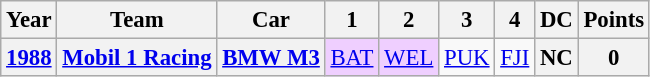<table class="wikitable" style="text-align:center; font-size:95%">
<tr>
<th>Year</th>
<th>Team</th>
<th>Car</th>
<th>1</th>
<th>2</th>
<th>3</th>
<th>4</th>
<th>DC</th>
<th>Points</th>
</tr>
<tr>
<th><a href='#'>1988</a></th>
<th> <a href='#'>Mobil 1 Racing</a></th>
<th><a href='#'>BMW M3</a></th>
<td style="background:#efcfff;"><a href='#'>BAT</a><br></td>
<td style="background:#efcfff;"><a href='#'>WEL</a><br></td>
<td><a href='#'>PUK</a></td>
<td><a href='#'>FJI</a></td>
<th>NC</th>
<th>0</th>
</tr>
</table>
